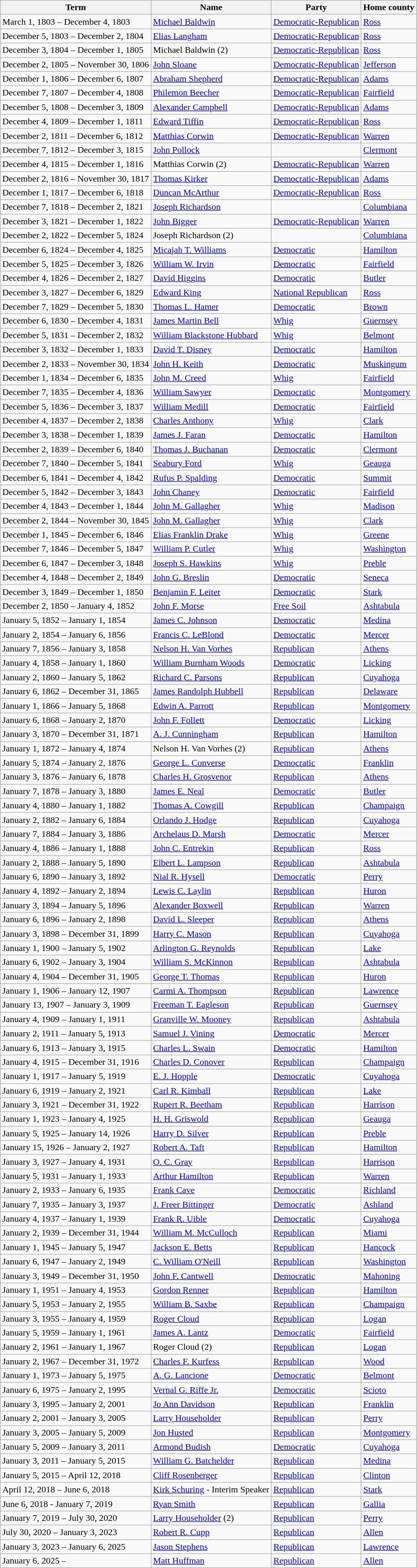<table class="wikitable">
<tr>
<th>Term</th>
<th>Name</th>
<th>Party</th>
<th>Home county</th>
</tr>
<tr>
<td>March 1, 1803 – December 4, 1803</td>
<td><a href='#'>Michael Baldwin</a></td>
<td><a href='#'>Democratic-Republican</a></td>
<td><a href='#'>Ross</a></td>
</tr>
<tr>
<td>December 5, 1803 – December 2, 1804</td>
<td><a href='#'>Elias Langham</a></td>
<td><a href='#'>Democratic-Republican</a></td>
<td><a href='#'>Ross</a></td>
</tr>
<tr>
<td>December 3, 1804 – December 1, 1805</td>
<td>Michael Baldwin (2)</td>
<td><a href='#'>Democratic-Republican</a></td>
<td><a href='#'>Ross</a></td>
</tr>
<tr>
<td>December 2, 1805 – November 30, 1806</td>
<td><a href='#'>John Sloane</a></td>
<td><a href='#'>Democratic-Republican</a></td>
<td><a href='#'>Jefferson</a></td>
</tr>
<tr>
<td>December 1, 1806 – December 6, 1807</td>
<td><a href='#'>Abraham Shepherd</a></td>
<td><a href='#'>Democratic-Republican</a></td>
<td><a href='#'>Adams</a></td>
</tr>
<tr>
<td>December 7, 1807 – December 4, 1808</td>
<td><a href='#'>Philemon Beecher</a></td>
<td><a href='#'>Democratic-Republican</a></td>
<td><a href='#'>Fairfield</a></td>
</tr>
<tr>
<td>December 5, 1808 – December 3, 1809</td>
<td><a href='#'>Alexander Campbell</a></td>
<td><a href='#'>Democratic-Republican</a></td>
<td><a href='#'>Adams</a></td>
</tr>
<tr>
<td>December 4, 1809 – December 1, 1811</td>
<td><a href='#'>Edward Tiffin</a></td>
<td><a href='#'>Democratic-Republican</a></td>
<td><a href='#'>Ross</a></td>
</tr>
<tr>
<td>December 2, 1811 – December 6, 1812</td>
<td><a href='#'>Matthias Corwin</a></td>
<td><a href='#'>Democratic-Republican</a></td>
<td><a href='#'>Warren</a></td>
</tr>
<tr>
<td>December 7, 1812 – December 3, 1815</td>
<td><a href='#'>John Pollock</a></td>
<td> </td>
<td><a href='#'>Clermont</a></td>
</tr>
<tr>
<td>December 4, 1815 – December 1, 1816</td>
<td>Matthias Corwin (2)</td>
<td><a href='#'>Democratic-Republican</a></td>
<td><a href='#'>Warren</a></td>
</tr>
<tr>
<td>December 2, 1816 – November 30, 1817</td>
<td><a href='#'>Thomas Kirker</a></td>
<td><a href='#'>Democratic-Republican</a></td>
<td><a href='#'>Adams</a></td>
</tr>
<tr>
<td>December 1, 1817 – December 6, 1818</td>
<td><a href='#'>Duncan McArthur</a></td>
<td><a href='#'>Democratic-Republican</a></td>
<td><a href='#'>Ross</a></td>
</tr>
<tr>
<td>December 7, 1818 – December 2, 1821</td>
<td><a href='#'>Joseph Richardson</a></td>
<td> </td>
<td><a href='#'>Columbiana</a></td>
</tr>
<tr>
<td>December 3, 1821 – December 1, 1822</td>
<td><a href='#'>John Bigger</a></td>
<td><a href='#'>Democratic-Republican</a></td>
<td><a href='#'>Warren</a></td>
</tr>
<tr>
<td>December 2, 1822 – December 5, 1824</td>
<td>Joseph Richardson (2)</td>
<td> </td>
<td><a href='#'>Columbiana</a></td>
</tr>
<tr>
<td>December 6, 1824 – December 4, 1825</td>
<td><a href='#'>Micajah T. Williams</a></td>
<td><a href='#'>Democratic</a></td>
<td><a href='#'>Hamilton</a></td>
</tr>
<tr>
<td>December 5, 1825 – December 3, 1826</td>
<td><a href='#'>William W. Irvin</a></td>
<td><a href='#'>Democratic</a></td>
<td><a href='#'>Fairfield</a></td>
</tr>
<tr>
<td>December 4, 1826 – December 2, 1827</td>
<td><a href='#'>David Higgins</a></td>
<td><a href='#'>Democratic</a></td>
<td><a href='#'>Butler</a></td>
</tr>
<tr>
<td>December 3, 1827 – December 6, 1829</td>
<td><a href='#'>Edward King</a></td>
<td><a href='#'>National Republican</a></td>
<td><a href='#'>Ross</a></td>
</tr>
<tr>
<td>December 7, 1829 – December 5, 1830</td>
<td><a href='#'>Thomas L. Hamer</a></td>
<td><a href='#'>Democratic</a></td>
<td><a href='#'>Brown</a></td>
</tr>
<tr>
<td>December 6, 1830 – December 4, 1831</td>
<td><a href='#'>James Martin Bell</a></td>
<td><a href='#'>Whig</a></td>
<td><a href='#'>Guernsey</a></td>
</tr>
<tr>
<td>December 5, 1831 – December 2, 1832</td>
<td><a href='#'>William Blackstone Hubbard</a></td>
<td><a href='#'>Whig</a></td>
<td><a href='#'>Belmont</a></td>
</tr>
<tr>
<td>December 3, 1832 – December 1, 1833</td>
<td><a href='#'>David T. Disney</a></td>
<td><a href='#'>Democratic</a></td>
<td><a href='#'>Hamilton</a></td>
</tr>
<tr>
<td>December 2, 1833 – November 30, 1834</td>
<td><a href='#'>John H. Keith</a></td>
<td><a href='#'>Democratic</a></td>
<td><a href='#'>Muskingum</a></td>
</tr>
<tr>
<td>December 1, 1834 – December 6, 1835</td>
<td><a href='#'>John M. Creed</a></td>
<td><a href='#'>Whig</a></td>
<td><a href='#'>Fairfield</a></td>
</tr>
<tr>
<td>December 7, 1835 – December 4, 1836</td>
<td><a href='#'>William Sawyer</a></td>
<td><a href='#'>Democratic</a></td>
<td><a href='#'>Montgomery</a></td>
</tr>
<tr>
<td>December 5, 1836 – December 3, 1837</td>
<td><a href='#'>William Medill</a></td>
<td><a href='#'>Democratic</a></td>
<td><a href='#'>Fairfield</a></td>
</tr>
<tr>
<td>December 4, 1837 – December 2, 1838</td>
<td><a href='#'>Charles Anthony</a></td>
<td><a href='#'>Whig</a></td>
<td><a href='#'>Clark</a></td>
</tr>
<tr>
<td>December 3, 1838 – December 1, 1839</td>
<td><a href='#'>James J. Faran</a></td>
<td><a href='#'>Democratic</a></td>
<td><a href='#'>Hamilton</a></td>
</tr>
<tr>
<td>December 2, 1839 – December 6, 1840</td>
<td><a href='#'>Thomas J. Buchanan</a></td>
<td><a href='#'>Democratic</a></td>
<td><a href='#'>Clermont</a></td>
</tr>
<tr>
<td>December 7, 1840 – December 5, 1841</td>
<td><a href='#'>Seabury Ford</a></td>
<td><a href='#'>Whig</a></td>
<td><a href='#'>Geauga</a></td>
</tr>
<tr>
<td>December 6, 1841 – December 4, 1842</td>
<td><a href='#'>Rufus P. Spalding</a></td>
<td><a href='#'>Democratic</a></td>
<td><a href='#'>Summit</a></td>
</tr>
<tr>
<td>December 5, 1842 – December 3, 1843</td>
<td><a href='#'>John Chaney</a></td>
<td><a href='#'>Democratic</a></td>
<td><a href='#'>Fairfield</a></td>
</tr>
<tr>
<td>December 4, 1843 – December 1, 1844</td>
<td><a href='#'>John M. Gallagher</a></td>
<td><a href='#'>Whig</a></td>
<td><a href='#'>Madison</a></td>
</tr>
<tr>
<td>December 2, 1844 – November 30, 1845</td>
<td><a href='#'>John M. Gallagher</a></td>
<td><a href='#'>Whig</a></td>
<td><a href='#'>Clark</a></td>
</tr>
<tr>
<td>December 1, 1845 – December 6, 1846</td>
<td><a href='#'>Elias Franklin Drake</a></td>
<td><a href='#'>Whig</a></td>
<td><a href='#'>Greene</a></td>
</tr>
<tr>
<td>December 7, 1846 – December 5, 1847</td>
<td><a href='#'>William P. Cutler</a></td>
<td><a href='#'>Whig</a></td>
<td><a href='#'>Washington</a></td>
</tr>
<tr>
<td>December 6, 1847 – December 3, 1848</td>
<td><a href='#'>Joseph S. Hawkins</a></td>
<td><a href='#'>Whig</a></td>
<td><a href='#'>Preble</a></td>
</tr>
<tr>
<td>December 4, 1848 – December 2, 1849</td>
<td><a href='#'>John G. Breslin</a></td>
<td><a href='#'>Democratic</a></td>
<td><a href='#'>Seneca</a></td>
</tr>
<tr>
<td>December 3, 1849 – December 1, 1850</td>
<td><a href='#'>Benjamin F. Leiter</a></td>
<td><a href='#'>Democratic</a></td>
<td><a href='#'>Stark</a></td>
</tr>
<tr>
<td>December 2, 1850 – January 4, 1852</td>
<td><a href='#'>John F. Morse</a></td>
<td><a href='#'>Free Soil</a></td>
<td><a href='#'>Ashtabula</a></td>
</tr>
<tr>
<td>January 5, 1852 – January 1, 1854</td>
<td><a href='#'>James C. Johnson</a></td>
<td><a href='#'>Democratic</a></td>
<td><a href='#'>Medina</a></td>
</tr>
<tr>
<td>January 2, 1854 – January 6, 1856</td>
<td><a href='#'>Francis C. LeBlond</a></td>
<td><a href='#'>Democratic</a></td>
<td><a href='#'>Mercer</a></td>
</tr>
<tr>
<td>January 7, 1856 – January 3, 1858</td>
<td><a href='#'>Nelson H. Van Vorhes</a></td>
<td><a href='#'>Republican</a></td>
<td><a href='#'>Athens</a></td>
</tr>
<tr>
<td>January 4, 1858 – January 1, 1860</td>
<td><a href='#'>William Burnham Woods</a></td>
<td><a href='#'>Democratic</a></td>
<td><a href='#'>Licking</a></td>
</tr>
<tr>
<td>January 2, 1860 – January 5, 1862</td>
<td><a href='#'>Richard C. Parsons</a></td>
<td><a href='#'>Republican</a></td>
<td><a href='#'>Cuyahoga</a></td>
</tr>
<tr>
<td>January 6, 1862 – December 31, 1865</td>
<td><a href='#'>James Randolph Hubbell</a></td>
<td><a href='#'>Republican</a></td>
<td><a href='#'>Delaware</a></td>
</tr>
<tr>
<td>January 1, 1866 – January 5, 1868</td>
<td><a href='#'>Edwin A. Parrott</a></td>
<td><a href='#'>Republican</a></td>
<td><a href='#'>Montgomery</a></td>
</tr>
<tr>
<td>January 6, 1868 – January 2, 1870</td>
<td><a href='#'>John F. Follett</a></td>
<td><a href='#'>Democratic</a></td>
<td><a href='#'>Licking</a></td>
</tr>
<tr>
<td>January 3, 1870 – December 31, 1871</td>
<td><a href='#'>A. J. Cunningham</a></td>
<td><a href='#'>Republican</a></td>
<td><a href='#'>Hamilton</a></td>
</tr>
<tr>
<td>January 1, 1872 – January 4, 1874</td>
<td>Nelson H. Van Vorhes (2)</td>
<td><a href='#'>Republican</a></td>
<td><a href='#'>Athens</a></td>
</tr>
<tr>
<td>January 5, 1874 – January 2, 1876</td>
<td><a href='#'>George L. Converse</a></td>
<td><a href='#'>Democratic</a></td>
<td><a href='#'>Franklin</a></td>
</tr>
<tr>
<td>January 3, 1876 – January 6, 1878</td>
<td><a href='#'>Charles H. Grosvenor</a></td>
<td><a href='#'>Republican</a></td>
<td><a href='#'>Athens</a></td>
</tr>
<tr>
<td>January 7, 1878 – January 3, 1880</td>
<td><a href='#'>James E. Neal</a></td>
<td><a href='#'>Democratic</a></td>
<td><a href='#'>Butler</a></td>
</tr>
<tr>
<td>January 4, 1880 – January 1, 1882</td>
<td><a href='#'>Thomas A. Cowgill</a></td>
<td><a href='#'>Republican</a></td>
<td><a href='#'>Champaign</a></td>
</tr>
<tr>
<td>January 2, 1882 – January 6, 1884</td>
<td><a href='#'>Orlando J. Hodge</a></td>
<td><a href='#'>Republican</a></td>
<td><a href='#'>Cuyahoga</a></td>
</tr>
<tr>
<td>January 7, 1884 – January 3, 1886</td>
<td><a href='#'>Archelaus D. Marsh</a></td>
<td><a href='#'>Democratic</a></td>
<td><a href='#'>Mercer</a></td>
</tr>
<tr>
<td>January 4, 1886 – January 1, 1888</td>
<td><a href='#'>John C. Entrekin</a></td>
<td><a href='#'>Republican</a></td>
<td><a href='#'>Ross</a></td>
</tr>
<tr>
<td>January 2, 1888 – January 5, 1890</td>
<td><a href='#'>Elbert L. Lampson</a></td>
<td><a href='#'>Republican</a></td>
<td><a href='#'>Ashtabula</a></td>
</tr>
<tr>
<td>January 6, 1890 – January 3, 1892</td>
<td><a href='#'>Nial R. Hysell</a></td>
<td><a href='#'>Democratic</a></td>
<td><a href='#'>Perry</a></td>
</tr>
<tr>
<td>January 4, 1892 – January 2, 1894</td>
<td><a href='#'>Lewis C. Laylin</a></td>
<td><a href='#'>Republican</a></td>
<td><a href='#'>Huron</a></td>
</tr>
<tr>
<td>January 3, 1894 – January 5, 1896</td>
<td><a href='#'>Alexander Boxwell</a></td>
<td><a href='#'>Republican</a></td>
<td><a href='#'>Warren</a></td>
</tr>
<tr>
<td>January 6, 1896 – January 2, 1898</td>
<td><a href='#'>David L. Sleeper</a></td>
<td><a href='#'>Republican</a></td>
<td><a href='#'>Athens</a></td>
</tr>
<tr>
<td>January 3, 1898 – December 31, 1899</td>
<td><a href='#'>Harry C. Mason</a></td>
<td><a href='#'>Republican</a></td>
<td><a href='#'>Cuyahoga</a></td>
</tr>
<tr>
<td>January 1, 1900 – January 5, 1902</td>
<td><a href='#'>Arlington G. Reynolds</a></td>
<td><a href='#'>Republican</a></td>
<td><a href='#'>Lake</a></td>
</tr>
<tr>
<td>January 6, 1902 – January 3, 1904</td>
<td><a href='#'>William S. McKinnon</a></td>
<td><a href='#'>Republican</a></td>
<td><a href='#'>Ashtabula</a></td>
</tr>
<tr>
<td>January 4, 1904 – December 31, 1905</td>
<td><a href='#'>George T. Thomas</a></td>
<td><a href='#'>Republican</a></td>
<td><a href='#'>Huron</a></td>
</tr>
<tr>
<td>January 1, 1906 – January 12, 1907</td>
<td><a href='#'>Carmi A. Thompson</a></td>
<td><a href='#'>Republican</a></td>
<td><a href='#'>Lawrence</a></td>
</tr>
<tr>
<td>January 13, 1907 – January 3, 1909</td>
<td><a href='#'>Freeman T. Eagleson</a></td>
<td><a href='#'>Republican</a></td>
<td><a href='#'>Guernsey</a></td>
</tr>
<tr>
<td>January 4, 1909 – January 1, 1911</td>
<td><a href='#'>Granville W. Mooney</a></td>
<td><a href='#'>Republican</a></td>
<td><a href='#'>Ashtabula</a></td>
</tr>
<tr>
<td>January 2, 1911 – January 5, 1913</td>
<td><a href='#'>Samuel J. Vining</a></td>
<td><a href='#'>Democratic</a></td>
<td><a href='#'>Mercer</a></td>
</tr>
<tr>
<td>January 6, 1913 – January 3, 1915</td>
<td><a href='#'>Charles L. Swain</a></td>
<td><a href='#'>Democratic</a></td>
<td><a href='#'>Hamilton</a></td>
</tr>
<tr>
<td>January 4, 1915 – December 31, 1916</td>
<td><a href='#'>Charles D. Conover</a></td>
<td><a href='#'>Republican</a></td>
<td><a href='#'>Champaign</a></td>
</tr>
<tr>
<td>January 1, 1917 – January 5, 1919</td>
<td><a href='#'>E. J. Hopple</a></td>
<td><a href='#'>Democratic</a></td>
<td><a href='#'>Cuyahoga</a></td>
</tr>
<tr>
<td>January 6, 1919 – January 2, 1921</td>
<td><a href='#'>Carl R. Kimball</a></td>
<td><a href='#'>Republican</a></td>
<td><a href='#'>Lake</a></td>
</tr>
<tr>
<td>January 3, 1921 – December 31, 1922</td>
<td><a href='#'>Rupert R. Beetham</a></td>
<td><a href='#'>Republican</a></td>
<td><a href='#'>Harrison</a></td>
</tr>
<tr>
<td>January 1, 1923 – January 4, 1925</td>
<td><a href='#'>H. H. Griswold</a></td>
<td><a href='#'>Republican</a></td>
<td><a href='#'>Geauga</a></td>
</tr>
<tr>
<td>January 5, 1925 – January 14, 1926</td>
<td><a href='#'>Harry D. Silver</a></td>
<td><a href='#'>Republican</a></td>
<td><a href='#'>Preble</a></td>
</tr>
<tr>
<td>January 15, 1926 – January 2, 1927</td>
<td><a href='#'>Robert A. Taft</a></td>
<td><a href='#'>Republican</a></td>
<td><a href='#'>Hamilton</a></td>
</tr>
<tr>
<td>January 3, 1927 – January 4, 1931</td>
<td><a href='#'>O. C. Gray</a></td>
<td><a href='#'>Republican</a></td>
<td><a href='#'>Harrison</a></td>
</tr>
<tr>
<td>January 5, 1931 – January 1, 1933</td>
<td><a href='#'>Arthur Hamilton</a></td>
<td><a href='#'>Republican</a></td>
<td><a href='#'>Warren</a></td>
</tr>
<tr>
<td>January 2, 1933 – January 6, 1935</td>
<td><a href='#'>Frank Cave</a></td>
<td><a href='#'>Democratic</a></td>
<td><a href='#'>Richland</a></td>
</tr>
<tr>
<td>January 7, 1935 – January 3, 1937</td>
<td><a href='#'>J. Freer Bittinger</a></td>
<td><a href='#'>Democratic</a></td>
<td><a href='#'>Ashland</a></td>
</tr>
<tr>
<td>January 4, 1937 – January 1, 1939</td>
<td><a href='#'>Frank R. Uible</a></td>
<td><a href='#'>Democratic</a></td>
<td><a href='#'>Cuyahoga</a></td>
</tr>
<tr>
<td>January 2, 1939 – December 31, 1944</td>
<td><a href='#'>William M. McCulloch</a></td>
<td><a href='#'>Republican</a></td>
<td><a href='#'>Miami</a></td>
</tr>
<tr>
<td>January 1, 1945 – January 5, 1947</td>
<td><a href='#'>Jackson E. Betts</a></td>
<td><a href='#'>Republican</a></td>
<td><a href='#'>Hancock</a></td>
</tr>
<tr>
<td>January 6, 1947 – January 2, 1949</td>
<td><a href='#'>C. William O'Neill</a></td>
<td><a href='#'>Republican</a></td>
<td><a href='#'>Washington</a></td>
</tr>
<tr>
<td>January 3, 1949 – December 31, 1950</td>
<td><a href='#'>John F. Cantwell</a></td>
<td><a href='#'>Democratic</a></td>
<td><a href='#'>Mahoning</a></td>
</tr>
<tr>
<td>January 1, 1951 – January 4, 1953</td>
<td><a href='#'>Gordon Renner</a></td>
<td><a href='#'>Republican</a></td>
<td><a href='#'>Hamilton</a></td>
</tr>
<tr>
<td>January 5, 1953 – January 2, 1955</td>
<td><a href='#'>William B. Saxbe</a></td>
<td><a href='#'>Republican</a></td>
<td><a href='#'>Champaign</a></td>
</tr>
<tr>
<td>January 3, 1955 – January 4, 1959</td>
<td><a href='#'>Roger Cloud</a></td>
<td><a href='#'>Republican</a></td>
<td><a href='#'>Logan</a></td>
</tr>
<tr>
<td>January 5, 1959 – January 1, 1961</td>
<td><a href='#'>James A. Lantz</a></td>
<td><a href='#'>Democratic</a></td>
<td><a href='#'>Fairfield</a></td>
</tr>
<tr>
<td>January 2, 1961 – January 1, 1967</td>
<td>Roger Cloud (2)</td>
<td><a href='#'>Republican</a></td>
<td><a href='#'>Logan</a></td>
</tr>
<tr>
<td>January 2, 1967 – December 31, 1972</td>
<td><a href='#'>Charles F. Kurfess</a></td>
<td><a href='#'>Republican</a></td>
<td><a href='#'>Wood</a></td>
</tr>
<tr>
<td>January 1, 1973 – January 5, 1975</td>
<td><a href='#'>A. G. Lancione</a></td>
<td><a href='#'>Democratic</a></td>
<td><a href='#'>Belmont</a></td>
</tr>
<tr>
<td>January 6, 1975 – January 2, 1995<span></span></td>
<td><a href='#'>Vernal G. Riffe Jr.</a></td>
<td><a href='#'>Democratic</a></td>
<td><a href='#'>Scioto</a></td>
</tr>
<tr>
<td>January 3, 1995 – January 2, 2001</td>
<td><a href='#'>Jo Ann Davidson</a></td>
<td><a href='#'>Republican</a></td>
<td><a href='#'>Franklin</a></td>
</tr>
<tr>
<td>January 2, 2001 – January 3, 2005</td>
<td><a href='#'>Larry Householder</a></td>
<td><a href='#'>Republican</a></td>
<td><a href='#'>Perry</a></td>
</tr>
<tr>
<td>January 3, 2005 – January 5, 2009</td>
<td><a href='#'>Jon Husted</a></td>
<td><a href='#'>Republican</a></td>
<td><a href='#'>Montgomery</a></td>
</tr>
<tr>
<td>January 5, 2009 – January 3, 2011</td>
<td><a href='#'>Armond Budish</a></td>
<td><a href='#'>Democratic</a></td>
<td><a href='#'>Cuyahoga</a></td>
</tr>
<tr>
<td>January 3, 2011 – January 5, 2015</td>
<td><a href='#'>William G. Batchelder</a></td>
<td><a href='#'>Republican</a></td>
<td><a href='#'>Medina</a></td>
</tr>
<tr>
<td>January 5, 2015 – April 12, 2018</td>
<td><a href='#'>Cliff Rosenberger</a></td>
<td><a href='#'>Republican</a></td>
<td><a href='#'>Clinton</a></td>
</tr>
<tr>
<td>April 12, 2018 – June 6, 2018</td>
<td><a href='#'>Kirk Schuring</a> - Interim Speaker</td>
<td><a href='#'>Republican</a></td>
<td><a href='#'>Stark</a></td>
</tr>
<tr>
<td>June 6, 2018 - January 7, 2019</td>
<td><a href='#'>Ryan Smith</a></td>
<td><a href='#'>Republican</a></td>
<td><a href='#'>Gallia</a></td>
</tr>
<tr>
<td>January 7, 2019 – July 30, 2020</td>
<td><a href='#'>Larry Householder</a> (2)</td>
<td><a href='#'>Republican</a></td>
<td><a href='#'>Perry</a></td>
</tr>
<tr>
<td>July 30, 2020 – January 3, 2023</td>
<td><a href='#'>Robert R. Cupp</a></td>
<td><a href='#'>Republican</a></td>
<td><a href='#'>Allen</a></td>
</tr>
<tr>
<td>January 3, 2023 – January 6, 2025</td>
<td><a href='#'>Jason Stephens</a></td>
<td><a href='#'>Republican</a></td>
<td><a href='#'>Lawrence</a></td>
</tr>
<tr>
<td>January 6, 2025 –</td>
<td><a href='#'>Matt Huffman</a></td>
<td><a href='#'>Republican</a></td>
<td><a href='#'>Allen</a></td>
</tr>
</table>
